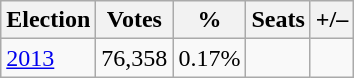<table class="wikitable">
<tr>
<th><strong>Election</strong></th>
<th><strong>Votes</strong></th>
<th><strong>%</strong></th>
<th><strong>Seats</strong></th>
<th>+/–</th>
</tr>
<tr>
<td><a href='#'>2013</a></td>
<td>76,358</td>
<td>0.17%</td>
<td></td>
<td></td>
</tr>
</table>
